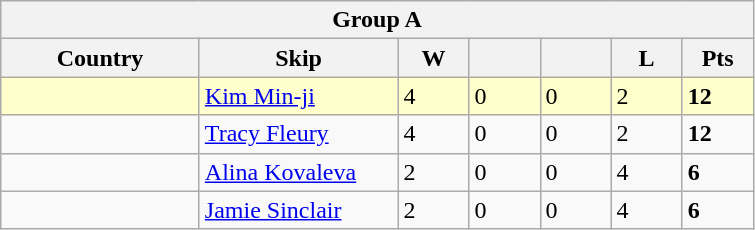<table class=wikitable>
<tr>
<th colspan=7>Group A</th>
</tr>
<tr>
<th width=125>Country</th>
<th width=125>Skip</th>
<th width=40>W</th>
<th width=40></th>
<th width=40></th>
<th width=40>L</th>
<th width=40>Pts</th>
</tr>
<tr bgcolor=#ffffcc>
<td></td>
<td><a href='#'>Kim Min-ji</a></td>
<td>4</td>
<td>0</td>
<td>0</td>
<td>2</td>
<td><strong>12</strong></td>
</tr>
<tr>
<td></td>
<td><a href='#'>Tracy Fleury</a></td>
<td>4</td>
<td>0</td>
<td>0</td>
<td>2</td>
<td><strong>12</strong></td>
</tr>
<tr>
<td></td>
<td><a href='#'>Alina Kovaleva</a></td>
<td>2</td>
<td>0</td>
<td>0</td>
<td>4</td>
<td><strong>6</strong></td>
</tr>
<tr>
<td></td>
<td><a href='#'>Jamie Sinclair</a></td>
<td>2</td>
<td>0</td>
<td>0</td>
<td>4</td>
<td><strong>6</strong></td>
</tr>
</table>
